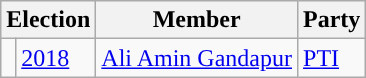<table class="wikitable">
<tr>
<th colspan="2">Election</th>
<th>Member</th>
<th>Party</th>
</tr>
<tr>
<td style="background-color: "></td>
<td><a href='#'>2018</a></td>
<td><a href='#'>Ali Amin Gandapur</a></td>
<td><a href='#'>PTI</a></td>
</tr>
</table>
